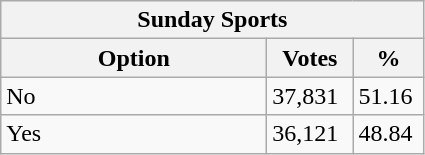<table class="wikitable">
<tr>
<th colspan="3">Sunday Sports</th>
</tr>
<tr>
<th style="width: 170px">Option</th>
<th style="width: 50px">Votes</th>
<th style="width: 40px">%</th>
</tr>
<tr>
<td>No</td>
<td>37,831</td>
<td>51.16</td>
</tr>
<tr>
<td>Yes</td>
<td>36,121</td>
<td>48.84</td>
</tr>
</table>
